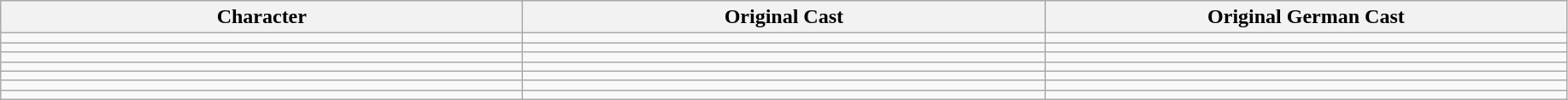<table class="wikitable">
<tr>
<th width="400"><strong>Character</strong></th>
<th width="400"><strong>Original Cast</strong></th>
<th width="400"><strong>Original German Cast</strong></th>
</tr>
<tr>
<td></td>
<td></td>
<td></td>
</tr>
<tr>
<td></td>
<td></td>
<td></td>
</tr>
<tr>
<td></td>
<td></td>
<td></td>
</tr>
<tr>
<td></td>
<td></td>
<td></td>
</tr>
<tr>
<td></td>
<td></td>
<td></td>
</tr>
<tr>
<td></td>
<td></td>
<td></td>
</tr>
<tr>
<td></td>
<td></td>
<td></td>
</tr>
</table>
